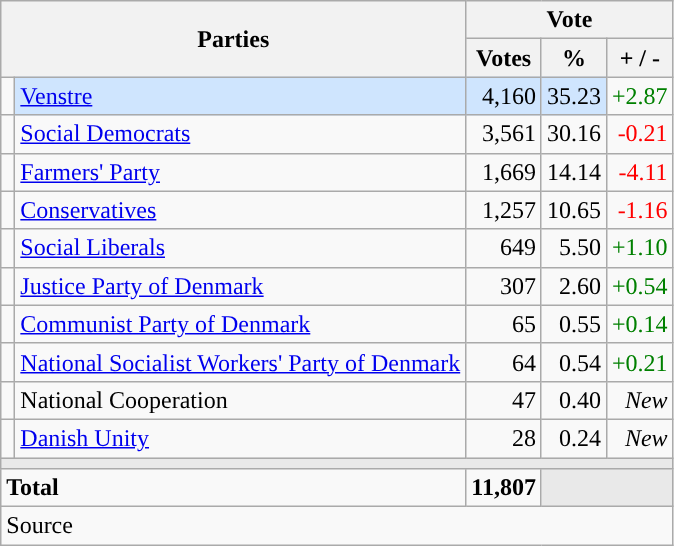<table class="wikitable" style="text-align:right;">
<tr>
<th style="text-align:centre;" rowspan="2" colspan="2" width="225">Parties</th>
<th colspan="3">Vote</th>
</tr>
<tr>
<th width="15">Votes</th>
<th width="15">%</th>
<th width="15">+ / -</th>
</tr>
<tr>
<td width="2" style="color:inherit;background:"></td>
<td bgcolor=#cfe5fe  align="left"><a href='#'>Venstre</a></td>
<td bgcolor=#cfe5fe>4,160</td>
<td bgcolor=#cfe5fe>35.23</td>
<td style=color:green;>+2.87</td>
</tr>
<tr>
<td width="2" style="color:inherit;background:"></td>
<td align="left"><a href='#'>Social Democrats</a></td>
<td>3,561</td>
<td>30.16</td>
<td style=color:red;>-0.21</td>
</tr>
<tr>
<td width="2" style="color:inherit;background:"></td>
<td align="left"><a href='#'>Farmers' Party</a></td>
<td>1,669</td>
<td>14.14</td>
<td style=color:red;>-4.11</td>
</tr>
<tr>
<td width="2" style="color:inherit;background:"></td>
<td align="left"><a href='#'>Conservatives</a></td>
<td>1,257</td>
<td>10.65</td>
<td style=color:red;>-1.16</td>
</tr>
<tr>
<td width="2" style="color:inherit;background:"></td>
<td align="left"><a href='#'>Social Liberals</a></td>
<td>649</td>
<td>5.50</td>
<td style=color:green;>+1.10</td>
</tr>
<tr>
<td width="2" style="color:inherit;background:"></td>
<td align="left"><a href='#'>Justice Party of Denmark</a></td>
<td>307</td>
<td>2.60</td>
<td style=color:green;>+0.54</td>
</tr>
<tr>
<td width="2" style="color:inherit;background:"></td>
<td align="left"><a href='#'>Communist Party of Denmark</a></td>
<td>65</td>
<td>0.55</td>
<td style=color:green;>+0.14</td>
</tr>
<tr>
<td width="2" style="color:inherit;background:"></td>
<td align="left"><a href='#'>National Socialist Workers' Party of Denmark</a></td>
<td>64</td>
<td>0.54</td>
<td style=color:green;>+0.21</td>
</tr>
<tr>
<td width="2" style="color:inherit;background:"></td>
<td align="left">National Cooperation</td>
<td>47</td>
<td>0.40</td>
<td><em>New</em></td>
</tr>
<tr>
<td width="2" style="color:inherit;background:"></td>
<td align="left"><a href='#'>Danish Unity</a></td>
<td>28</td>
<td>0.24</td>
<td><em>New</em></td>
</tr>
<tr>
<td colspan="7" bgcolor="#E9E9E9"></td>
</tr>
<tr>
<td align="left" colspan="2"><strong>Total</strong></td>
<td><strong>11,807</strong></td>
<td bgcolor="#E9E9E9" colspan="2"></td>
</tr>
<tr>
<td align="left" colspan="6">Source</td>
</tr>
</table>
